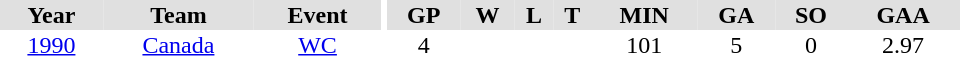<table border="0" cellpadding="1" cellspacing="0" ID="Table3" style="text-align:center; width:40em">
<tr ALIGN="center" bgcolor="#e0e0e0">
<th>Year</th>
<th>Team</th>
<th>Event</th>
<th rowspan="99" bgcolor="#ffffff"></th>
<th>GP</th>
<th>W</th>
<th>L</th>
<th>T</th>
<th>MIN</th>
<th>GA</th>
<th>SO</th>
<th>GAA</th>
</tr>
<tr>
<td><a href='#'>1990</a></td>
<td><a href='#'>Canada</a></td>
<td><a href='#'>WC</a></td>
<td>4</td>
<td></td>
<td></td>
<td></td>
<td>101</td>
<td>5</td>
<td>0</td>
<td>2.97</td>
</tr>
</table>
